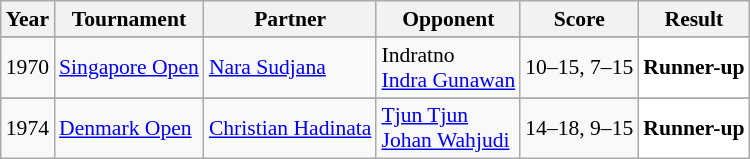<table class="sortable wikitable" style="font-size: 90%;">
<tr>
<th>Year</th>
<th>Tournament</th>
<th>Partner</th>
<th>Opponent</th>
<th>Score</th>
<th>Result</th>
</tr>
<tr>
</tr>
<tr>
<td align="center">1970</td>
<td align="left"><a href='#'>Singapore Open</a></td>
<td align="left"> <a href='#'>Nara Sudjana</a></td>
<td align="left"> Indratno <br>  <a href='#'>Indra Gunawan</a></td>
<td align="left">10–15, 7–15</td>
<td style="text-align:left; background:white"> <strong>Runner-up</strong></td>
</tr>
<tr>
</tr>
<tr>
<td align="center">1974</td>
<td align="left"><a href='#'>Denmark Open</a></td>
<td align="left"> <a href='#'>Christian Hadinata</a></td>
<td align="left"> <a href='#'>Tjun Tjun</a> <br>  <a href='#'>Johan Wahjudi</a></td>
<td align="left">14–18, 9–15</td>
<td style="text-align:left; background:white"> <strong>Runner-up</strong></td>
</tr>
</table>
